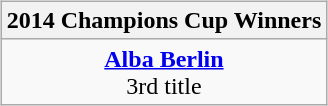<table style="width:100%;">
<tr>
<td style="vertical-align:top; width:33%;"><br>











</td>
<td style="width:33%; vertical-align:top; text-align:center;"><br><table class=wikitable style="text-align:center; margin:auto">
<tr>
<th>2014 Champions Cup Winners</th>
</tr>
<tr>
<td><strong><a href='#'>Alba Berlin</a></strong><br>3rd title</td>
</tr>
</table>
</td>
<td style="vertical-align:top; width:33%; text-align:center;"><br>











</td>
</tr>
</table>
